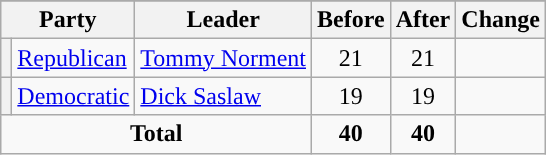<table class="wikitable" style="text-align:center;">
<tr>
</tr>
<tr>
<th colspan=2>Party</th>
<th>Leader</th>
<th>Before</th>
<th>After</th>
<th>Change</th>
</tr>
<tr>
<th style="background-color:"></th>
<td style="text-align:left;"><a href='#'>Republican</a></td>
<td style="text-align:left;"><a href='#'>Tommy Norment</a></td>
<td>21</td>
<td>21</td>
<td></td>
</tr>
<tr>
<th style="background-color:"></th>
<td style="text-align:left;"><a href='#'>Democratic</a></td>
<td style="text-align:left;"><a href='#'>Dick Saslaw</a></td>
<td>19</td>
<td>19</td>
<td></td>
</tr>
<tr>
<td colspan=3><strong>Total</strong></td>
<td><strong>40</strong></td>
<td><strong>40</strong></td>
</tr>
</table>
